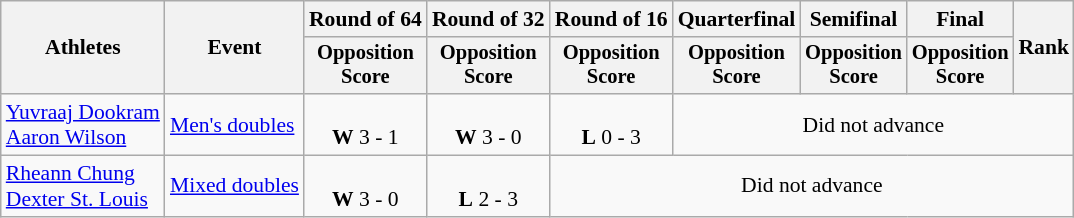<table class="wikitable" style="font-size:90%">
<tr>
<th rowspan=2>Athletes</th>
<th rowspan=2>Event</th>
<th>Round of 64</th>
<th>Round of 32</th>
<th>Round of 16</th>
<th>Quarterfinal</th>
<th>Semifinal</th>
<th>Final</th>
<th rowspan=2>Rank</th>
</tr>
<tr style="font-size:95%">
<th>Opposition<br>Score</th>
<th>Opposition<br>Score</th>
<th>Opposition<br>Score</th>
<th>Opposition<br>Score</th>
<th>Opposition<br>Score</th>
<th>Opposition<br>Score</th>
</tr>
<tr align=center>
<td align=left><a href='#'>Yuvraaj Dookram</a><br><a href='#'>Aaron Wilson</a></td>
<td align=left><a href='#'>Men's doubles</a></td>
<td><br><strong>W</strong> 3 - 1</td>
<td><br><strong>W</strong> 3 - 0</td>
<td><br><strong>L</strong> 0 - 3</td>
<td colspan=4>Did not advance</td>
</tr>
<tr align=center>
<td align=left><a href='#'>Rheann Chung</a><br><a href='#'>Dexter St. Louis</a></td>
<td align=left><a href='#'>Mixed doubles</a></td>
<td><br><strong>W</strong> 3 - 0</td>
<td><br><strong>L</strong> 2 - 3</td>
<td colspan=5>Did not advance</td>
</tr>
</table>
